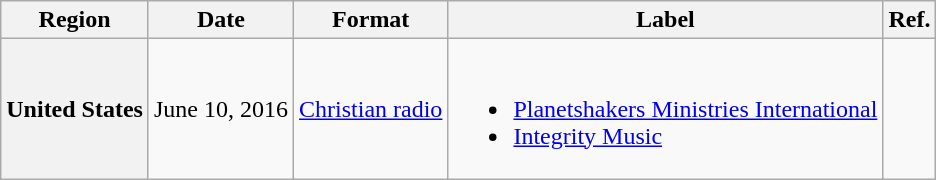<table class="wikitable plainrowheaders">
<tr>
<th scope="col">Region</th>
<th scope="col">Date</th>
<th scope="col">Format</th>
<th scope="col">Label</th>
<th scope="col">Ref.</th>
</tr>
<tr>
<th scope="row">United States</th>
<td>June 10, 2016</td>
<td><a href='#'>Christian radio</a></td>
<td><br><ul><li><a href='#'>Planetshakers Ministries International</a></li><li><a href='#'>Integrity Music</a></li></ul></td>
<td></td>
</tr>
</table>
